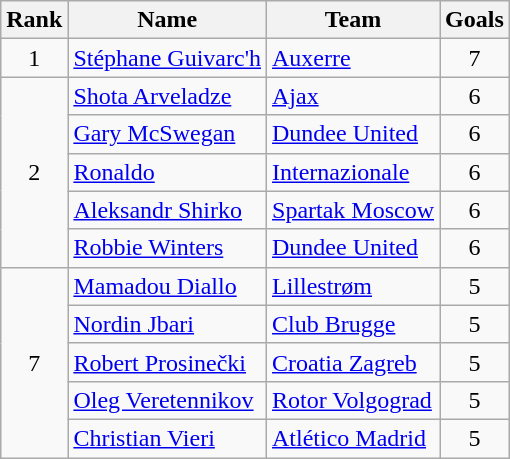<table class="wikitable" style="text-align:center">
<tr>
<th>Rank</th>
<th>Name</th>
<th>Team</th>
<th>Goals</th>
</tr>
<tr>
<td>1</td>
<td align="left"> <a href='#'>Stéphane Guivarc'h</a></td>
<td align="left"> <a href='#'>Auxerre</a></td>
<td>7</td>
</tr>
<tr>
<td rowspan="5">2</td>
<td align="left"> <a href='#'>Shota Arveladze</a></td>
<td align="left"> <a href='#'>Ajax</a></td>
<td>6</td>
</tr>
<tr>
<td align="left"> <a href='#'>Gary McSwegan</a></td>
<td align="left"> <a href='#'>Dundee United</a></td>
<td>6</td>
</tr>
<tr>
<td align="left"> <a href='#'>Ronaldo</a></td>
<td align="left"> <a href='#'>Internazionale</a></td>
<td>6</td>
</tr>
<tr>
<td align="left"> <a href='#'>Aleksandr Shirko</a></td>
<td align="left"> <a href='#'>Spartak Moscow</a></td>
<td>6</td>
</tr>
<tr>
<td align="left"> <a href='#'>Robbie Winters</a></td>
<td align="left"> <a href='#'>Dundee United</a></td>
<td>6</td>
</tr>
<tr>
<td rowspan="5">7</td>
<td align="left"> <a href='#'>Mamadou Diallo</a></td>
<td align="left"> <a href='#'>Lillestrøm</a></td>
<td>5</td>
</tr>
<tr>
<td align="left"> <a href='#'>Nordin Jbari</a></td>
<td align="left"> <a href='#'>Club Brugge</a></td>
<td>5</td>
</tr>
<tr>
<td align="left"> <a href='#'>Robert Prosinečki</a></td>
<td align="left"> <a href='#'>Croatia Zagreb</a></td>
<td>5</td>
</tr>
<tr>
<td align="left"> <a href='#'>Oleg Veretennikov</a></td>
<td align="left"> <a href='#'>Rotor Volgograd</a></td>
<td>5</td>
</tr>
<tr>
<td align="left"> <a href='#'>Christian Vieri</a></td>
<td align="left"> <a href='#'>Atlético Madrid</a></td>
<td>5</td>
</tr>
</table>
